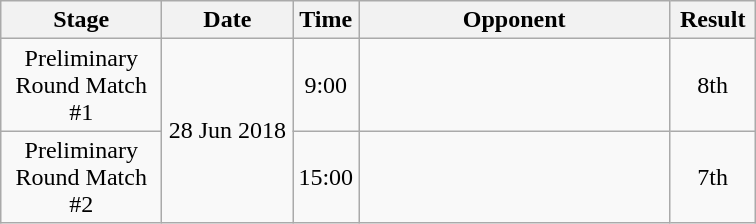<table class=wikitable>
<tr>
<th width=100>Stage</th>
<th width=80>Date</th>
<th width=10>Time</th>
<th width=200>Opponent</th>
<th width=50>Result</th>
</tr>
<tr align=center>
<td>Preliminary Round Match #1</td>
<td rowspan=2>28 Jun 2018</td>
<td>9:00</td>
<td></td>
<td>8th</td>
</tr>
<tr align=center>
<td>Preliminary Round Match #2</td>
<td>15:00</td>
<td></td>
<td>7th</td>
</tr>
</table>
